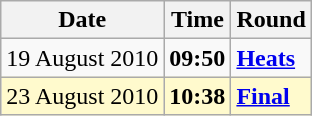<table class="wikitable">
<tr>
<th>Date</th>
<th>Time</th>
<th>Round</th>
</tr>
<tr>
<td>19 August 2010</td>
<td><strong>09:50</strong></td>
<td><strong><a href='#'>Heats</a></strong></td>
</tr>
<tr style=background:lemonchiffon>
<td>23 August 2010</td>
<td><strong>10:38</strong></td>
<td><strong><a href='#'>Final</a></strong></td>
</tr>
</table>
